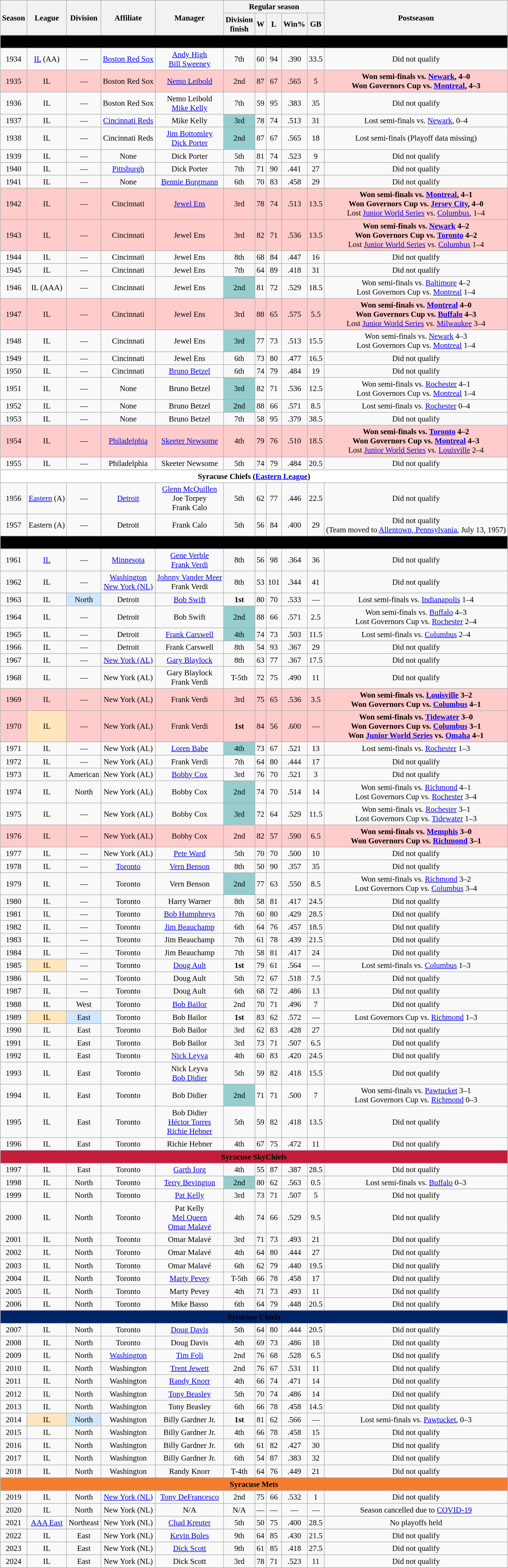<table class="wikitable" style="text-align:center; font-size:95%">
<tr>
<th rowspan=2>Season</th>
<th rowspan=2>League</th>
<th rowspan=2>Division</th>
<th rowspan=2>Affiliate</th>
<th rowspan=2>Manager</th>
<th colspan=5>Regular season</th>
<th rowspan=2>Postseason</th>
</tr>
<tr>
<th>Division<br>finish</th>
<th>W</th>
<th>L</th>
<th>Win%</th>
<th>GB</th>
</tr>
<tr>
<td colspan="11" align="center" bgcolor=black><span><strong>Original Syracuse Chiefs</strong></span></td>
</tr>
<tr>
<td>1934</td>
<td><a href='#'>IL</a> (AA)</td>
<td>—</td>
<td><a href='#'>Boston Red Sox</a></td>
<td><a href='#'>Andy High</a><br><a href='#'>Bill Sweeney</a></td>
<td>7th</td>
<td>60</td>
<td>94</td>
<td>.390</td>
<td>33.5</td>
<td>Did not qualify</td>
</tr>
<tr bgcolor="#FFCCCC">
<td>1935</td>
<td>IL</td>
<td>—</td>
<td>Boston Red Sox</td>
<td><a href='#'>Nemo Leibold</a></td>
<td>2nd</td>
<td>87</td>
<td>67</td>
<td>.565</td>
<td>5</td>
<td><strong>Won semi-finals vs. <a href='#'>Newark</a>, 4–0 <br> Won Governors Cup vs. <a href='#'>Montreal</a>, 4–3</strong></td>
</tr>
<tr>
<td>1936</td>
<td>IL</td>
<td>—</td>
<td>Boston Red Sox</td>
<td>Nemo Leibold<br><a href='#'>Mike Kelly</a></td>
<td>7th</td>
<td>59</td>
<td>95</td>
<td>.383</td>
<td>35</td>
<td>Did not qualify</td>
</tr>
<tr>
<td>1937</td>
<td>IL</td>
<td>—</td>
<td><a href='#'>Cincinnati Reds</a></td>
<td>Mike Kelly</td>
<td bgcolor="#96CDCD">3rd</td>
<td>78</td>
<td>74</td>
<td>.513</td>
<td>31</td>
<td>Lost semi-finals vs. <a href='#'>Newark</a>, 0–4</td>
</tr>
<tr>
<td>1938</td>
<td>IL</td>
<td>—</td>
<td>Cincinnati Reds</td>
<td><a href='#'>Jim Bottomley</a><br><a href='#'>Dick Porter</a></td>
<td bgcolor="#96CDCD">2nd</td>
<td>87</td>
<td>67</td>
<td>.565</td>
<td>18</td>
<td>Lost semi-finals (Playoff data missing)</td>
</tr>
<tr>
<td>1939</td>
<td>IL</td>
<td>—</td>
<td>None</td>
<td>Dick Porter</td>
<td>5th</td>
<td>81</td>
<td>74</td>
<td>.523</td>
<td>9</td>
<td>Did not qualify</td>
</tr>
<tr>
<td>1940</td>
<td>IL</td>
<td>—</td>
<td><a href='#'>Pittsburgh</a></td>
<td>Dick Porter</td>
<td>7th</td>
<td>71</td>
<td>90</td>
<td>.441</td>
<td>27</td>
<td>Did not qualify</td>
</tr>
<tr>
<td>1941</td>
<td>IL</td>
<td>—</td>
<td>None</td>
<td><a href='#'>Bennie Borgmann</a></td>
<td>6th</td>
<td>70</td>
<td>83</td>
<td>.458</td>
<td>29</td>
<td>Did not qualify</td>
</tr>
<tr bgcolor="#FFCCCC">
<td>1942</td>
<td>IL</td>
<td>—</td>
<td>Cincinnati</td>
<td><a href='#'>Jewel Ens</a></td>
<td>3rd</td>
<td>78</td>
<td>74</td>
<td>.513</td>
<td>13.5</td>
<td><strong>Won semi-finals vs. <a href='#'>Montreal</a>, 4–1 <br> Won Governors Cup vs. <a href='#'>Jersey City</a>, 4–0</strong><br>Lost <a href='#'>Junior World Series</a> vs. <a href='#'>Columbus</a>, 1–4</td>
</tr>
<tr bgcolor="#FFCCCC">
<td>1943</td>
<td>IL</td>
<td>—</td>
<td>Cincinnati</td>
<td>Jewel Ens</td>
<td>3rd</td>
<td>82</td>
<td>71</td>
<td>.536</td>
<td>13.5</td>
<td><strong>Won semi-finals vs. <a href='#'>Newark</a> 4–2 <br> Won Governors Cup vs. <a href='#'>Toronto</a> 4–2</strong><br>Lost <a href='#'>Junior World Series</a> vs. <a href='#'>Columbus</a> 1–4</td>
</tr>
<tr>
<td>1944</td>
<td>IL</td>
<td>—</td>
<td>Cincinnati</td>
<td>Jewel Ens</td>
<td>8th</td>
<td>68</td>
<td>84</td>
<td>.447</td>
<td>16</td>
<td>Did not qualify</td>
</tr>
<tr>
<td>1945</td>
<td>IL</td>
<td>—</td>
<td>Cincinnati</td>
<td>Jewel Ens</td>
<td>7th</td>
<td>64</td>
<td>89</td>
<td>.418</td>
<td>31</td>
<td>Did not qualify</td>
</tr>
<tr>
<td>1946</td>
<td>IL (AAA)</td>
<td>—</td>
<td>Cincinnati</td>
<td>Jewel Ens</td>
<td bgcolor="#96CDCD">2nd</td>
<td>81</td>
<td>72</td>
<td>.529</td>
<td>18.5</td>
<td>Won semi-finals vs. <a href='#'>Baltimore</a> 4–2 <br> Lost Governors Cup vs. <a href='#'>Montreal</a> 1–4</td>
</tr>
<tr bgcolor="#FFCCCC">
<td>1947</td>
<td>IL</td>
<td>—</td>
<td>Cincinnati</td>
<td>Jewel Ens</td>
<td>3rd</td>
<td>88</td>
<td>65</td>
<td>.575</td>
<td>5.5</td>
<td><strong>Won semi-finals vs. <a href='#'>Montreal</a> 4–0 <br> Won Governors Cup vs. <a href='#'>Buffalo</a> 4–3</strong><br>Lost <a href='#'>Junior World Series</a> vs. <a href='#'>Milwaukee</a> 3–4</td>
</tr>
<tr>
<td>1948</td>
<td>IL</td>
<td>—</td>
<td>Cincinnati</td>
<td>Jewel Ens</td>
<td bgcolor="#96CDCD">3rd</td>
<td>77</td>
<td>73</td>
<td>.513</td>
<td>15.5</td>
<td>Won semi-finals vs. <a href='#'>Newark</a> 4–3 <br> Lost Governors Cup vs. <a href='#'>Montreal</a> 1–4</td>
</tr>
<tr>
<td>1949</td>
<td>IL</td>
<td>—</td>
<td>Cincinnati</td>
<td>Jewel Ens</td>
<td>6th</td>
<td>73</td>
<td>80</td>
<td>.477</td>
<td>16.5</td>
<td>Did not qualify</td>
</tr>
<tr>
<td>1950</td>
<td>IL</td>
<td>—</td>
<td>Cincinnati</td>
<td><a href='#'>Bruno Betzel</a></td>
<td>6th</td>
<td>74</td>
<td>79</td>
<td>.484</td>
<td>19</td>
<td>Did not qualify</td>
</tr>
<tr>
<td>1951</td>
<td>IL</td>
<td>—</td>
<td>None</td>
<td>Bruno Betzel</td>
<td bgcolor="#96CDCD">3rd</td>
<td>82</td>
<td>71</td>
<td>.536</td>
<td>12.5</td>
<td>Won semi-finals vs. <a href='#'>Rochester</a> 4–1 <br> Lost Governors Cup vs. <a href='#'>Montreal</a> 1–4</td>
</tr>
<tr>
<td>1952</td>
<td>IL</td>
<td>—</td>
<td>None</td>
<td>Bruno Betzel</td>
<td bgcolor="#96CDCD">2nd</td>
<td>88</td>
<td>66</td>
<td>.571</td>
<td>8.5</td>
<td>Lost semi-finals vs. <a href='#'>Rochester</a> 0–4</td>
</tr>
<tr>
<td>1953</td>
<td>IL</td>
<td>—</td>
<td>None</td>
<td>Bruno Betzel</td>
<td>7th</td>
<td>58</td>
<td>95</td>
<td>.379</td>
<td>38.5</td>
<td>Did not qualify</td>
</tr>
<tr bgcolor="#FFCCCC">
<td>1954</td>
<td>IL</td>
<td>—</td>
<td><a href='#'>Philadelphia</a></td>
<td><a href='#'>Skeeter Newsome</a></td>
<td>4th</td>
<td>79</td>
<td>76</td>
<td>.510</td>
<td>18.5</td>
<td><strong>Won semi-finals vs. <a href='#'>Toronto</a> 4–2 <br> Won Governors Cup vs. <a href='#'>Montreal</a> 4–3</strong><br>Lost <a href='#'>Junior World Series</a> vs. <a href='#'>Louisville</a> 2–4</td>
</tr>
<tr>
<td>1955</td>
<td>IL</td>
<td>—</td>
<td>Philadelphia</td>
<td>Skeeter Newsome</td>
<td>5th</td>
<td>74</td>
<td>79</td>
<td>.484</td>
<td>20.5</td>
<td>Did not qualify</td>
</tr>
<tr>
<td colspan="11" align="center" bgcolor=white><span><strong>Syracuse Chiefs (<a href='#'>Eastern League</a>)</strong></span></td>
</tr>
<tr>
<td>1956</td>
<td><a href='#'>Eastern</a> (A)</td>
<td>—</td>
<td><a href='#'>Detroit</a></td>
<td><a href='#'>Glenn McQuillen</a><br>Joe Torpey<br>Frank Calo</td>
<td>5th</td>
<td>62</td>
<td>77</td>
<td>.446</td>
<td>22.5</td>
<td>Did not qualify</td>
</tr>
<tr>
<td>1957</td>
<td>Eastern (A)</td>
<td>—</td>
<td>Detroit</td>
<td>Frank Calo</td>
<td>5th</td>
<td>56</td>
<td>84</td>
<td>.400</td>
<td>29</td>
<td>Did not qualify<br>(Team moved to <a href='#'>Allentown, Pennsylvania</a>, July 13, 1957)</td>
</tr>
<tr>
<td colspan="11" align="center" bgcolor=black><span><strong>Second Syracuse Chiefs</strong></span></td>
</tr>
<tr>
<td>1961</td>
<td><a href='#'>IL</a></td>
<td>—</td>
<td><a href='#'>Minnesota</a></td>
<td><a href='#'>Gene Verble</a><br><a href='#'>Frank Verdi</a></td>
<td>8th</td>
<td>56</td>
<td>98</td>
<td>.364</td>
<td>36</td>
<td>Did not qualify</td>
</tr>
<tr>
<td>1962</td>
<td>IL</td>
<td>—</td>
<td><a href='#'>Washington</a><br><a href='#'>New York (NL)</a></td>
<td><a href='#'>Johnny Vander Meer</a><br>Frank Verdi</td>
<td>8th</td>
<td>53</td>
<td>101</td>
<td>.344</td>
<td>41</td>
<td>Did not qualify</td>
</tr>
<tr>
<td>1963</td>
<td>IL</td>
<td bgcolor="#D0E7FF">North</td>
<td>Detroit</td>
<td><a href='#'>Bob Swift</a></td>
<td><strong>1st</strong></td>
<td>80</td>
<td>70</td>
<td>.533</td>
<td>—</td>
<td>Lost semi-finals vs. <a href='#'>Indianapolis</a> 1–4</td>
</tr>
<tr>
<td>1964</td>
<td>IL</td>
<td>—</td>
<td>Detroit</td>
<td>Bob Swift</td>
<td bgcolor="#96CDCD">2nd</td>
<td>88</td>
<td>66</td>
<td>.571</td>
<td>2.5</td>
<td>Won semi-finals vs. <a href='#'>Buffalo</a> 4–3 <br> Lost Governors Cup vs. <a href='#'>Rochester</a> 2–4</td>
</tr>
<tr>
<td>1965</td>
<td>IL</td>
<td>—</td>
<td>Detroit</td>
<td><a href='#'>Frank Carswell</a></td>
<td bgcolor="#96CDCD">4th</td>
<td>74</td>
<td>73</td>
<td>.503</td>
<td>11.5</td>
<td>Lost semi-finals vs. <a href='#'>Columbus</a> 2–4</td>
</tr>
<tr>
<td>1966</td>
<td>IL</td>
<td>—</td>
<td>Detroit</td>
<td>Frank Carswell</td>
<td>8th</td>
<td>54</td>
<td>93</td>
<td>.367</td>
<td>29</td>
<td>Did not qualify</td>
</tr>
<tr>
<td>1967</td>
<td>IL</td>
<td>—</td>
<td><a href='#'>New York (AL)</a></td>
<td><a href='#'>Gary Blaylock</a></td>
<td>8th</td>
<td>63</td>
<td>77</td>
<td>.367</td>
<td>17.5</td>
<td>Did not qualify</td>
</tr>
<tr>
<td>1968</td>
<td>IL</td>
<td>—</td>
<td>New York (AL)</td>
<td>Gary Blaylock<br>Frank Verdi</td>
<td>T-5th</td>
<td>72</td>
<td>75</td>
<td>.490</td>
<td>11</td>
<td>Did not qualify</td>
</tr>
<tr bgcolor="#FFCCCC">
<td>1969</td>
<td>IL</td>
<td>—</td>
<td>New York (AL)</td>
<td>Frank Verdi</td>
<td>3rd</td>
<td>75</td>
<td>65</td>
<td>.536</td>
<td>3.5</td>
<td><strong>Won semi-finals vs. <a href='#'>Louisville</a> 3–2 <br> Won Governors Cup vs. <a href='#'>Columbus</a> 4–1</strong></td>
</tr>
<tr bgcolor="#FFCCCC">
<td>1970</td>
<td bgcolor="#FFE6BD">IL</td>
<td>—</td>
<td>New York (AL)</td>
<td>Frank Verdi</td>
<td><strong>1st</strong></td>
<td>84</td>
<td>56</td>
<td>.600</td>
<td>—</td>
<td><strong>Won semi-finals vs. <a href='#'>Tidewater</a> 3–0 <br> Won Governors Cup vs. <a href='#'>Columbus</a> 3–1<br>Won <a href='#'>Junior World Series</a> vs. <a href='#'>Omaha</a> 4–1</strong></td>
</tr>
<tr>
<td>1971</td>
<td>IL</td>
<td>—</td>
<td>New York (AL)</td>
<td><a href='#'>Loren Babe</a></td>
<td bgcolor="#96CDCD">4th</td>
<td>73</td>
<td>67</td>
<td>.521</td>
<td>13</td>
<td>Lost semi-finals vs. <a href='#'>Rochester</a> 1–3</td>
</tr>
<tr>
<td>1972</td>
<td>IL</td>
<td>—</td>
<td>New York (AL)</td>
<td>Frank Verdi</td>
<td>7th</td>
<td>64</td>
<td>80</td>
<td>.444</td>
<td>17</td>
<td>Did not qualify</td>
</tr>
<tr>
<td>1973</td>
<td>IL</td>
<td>American</td>
<td>New York (AL)</td>
<td><a href='#'>Bobby Cox</a></td>
<td>3rd</td>
<td>76</td>
<td>70</td>
<td>.521</td>
<td>3</td>
<td>Did not qualify</td>
</tr>
<tr>
<td>1974</td>
<td>IL</td>
<td>North</td>
<td>New York (AL)</td>
<td>Bobby Cox</td>
<td bgcolor="#96CDCD">2nd</td>
<td>74</td>
<td>70</td>
<td>.514</td>
<td>14</td>
<td>Won semi-finals vs. <a href='#'>Richmond</a> 4–1 <br> Lost Governors Cup vs. <a href='#'>Rochester</a> 3–4</td>
</tr>
<tr>
<td>1975</td>
<td>IL</td>
<td>—</td>
<td>New York (AL)</td>
<td>Bobby Cox</td>
<td bgcolor="#96CDCD">3rd</td>
<td>72</td>
<td>64</td>
<td>.529</td>
<td>11.5</td>
<td>Won semi-finals vs. <a href='#'>Rochester</a> 3–1 <br> Lost Governors Cup vs. <a href='#'>Tidewater</a> 1–3</td>
</tr>
<tr bgcolor="#FFCCCC">
<td>1976</td>
<td>IL</td>
<td>—</td>
<td>New York (AL)</td>
<td>Bobby Cox</td>
<td>2nd</td>
<td>82</td>
<td>57</td>
<td>.590</td>
<td>6.5</td>
<td><strong>Won semi-finals vs. <a href='#'>Memphis</a> 3–0 <br> Won Governors Cup vs. <a href='#'>Richmond</a> 3–1</strong></td>
</tr>
<tr>
<td>1977</td>
<td>IL</td>
<td>—</td>
<td>New York (AL)</td>
<td><a href='#'>Pete Ward</a></td>
<td>5th</td>
<td>70</td>
<td>70</td>
<td>.500</td>
<td>10</td>
<td>Did not qualify</td>
</tr>
<tr>
<td>1978</td>
<td>IL</td>
<td>—</td>
<td><a href='#'>Toronto</a></td>
<td><a href='#'>Vern Benson</a></td>
<td>8th</td>
<td>50</td>
<td>90</td>
<td>.357</td>
<td>35</td>
<td>Did not qualify</td>
</tr>
<tr>
<td>1979</td>
<td>IL</td>
<td>—</td>
<td>Toronto</td>
<td>Vern Benson</td>
<td bgcolor="#96CDCD">2nd</td>
<td>77</td>
<td>63</td>
<td>.550</td>
<td>8.5</td>
<td>Won semi-finals vs. <a href='#'>Richmond</a> 3–2 <br> Lost Governors Cup vs. <a href='#'>Columbus</a> 3–4</td>
</tr>
<tr>
<td>1980</td>
<td>IL</td>
<td>—</td>
<td>Toronto</td>
<td>Harry Warner</td>
<td>8th</td>
<td>58</td>
<td>81</td>
<td>.417</td>
<td>24.5</td>
<td>Did not qualify</td>
</tr>
<tr>
<td>1981</td>
<td>IL</td>
<td>—</td>
<td>Toronto</td>
<td><a href='#'>Bob Humphreys</a></td>
<td>7th</td>
<td>60</td>
<td>80</td>
<td>.429</td>
<td>28.5</td>
<td>Did not qualify</td>
</tr>
<tr>
<td>1982</td>
<td>IL</td>
<td>—</td>
<td>Toronto</td>
<td><a href='#'>Jim Beauchamp</a></td>
<td>6th</td>
<td>64</td>
<td>76</td>
<td>.457</td>
<td>18.5</td>
<td>Did not qualify</td>
</tr>
<tr>
<td>1983</td>
<td>IL</td>
<td>—</td>
<td>Toronto</td>
<td>Jim Beauchamp</td>
<td>7th</td>
<td>61</td>
<td>78</td>
<td>.439</td>
<td>21.5</td>
<td>Did not qualify</td>
</tr>
<tr>
<td>1984</td>
<td>IL</td>
<td>—</td>
<td>Toronto</td>
<td>Jim Beauchamp</td>
<td>7th</td>
<td>58</td>
<td>81</td>
<td>.417</td>
<td>24</td>
<td>Did not qualify</td>
</tr>
<tr>
<td>1985</td>
<td bgcolor="#FFE6BD">IL</td>
<td>—</td>
<td>Toronto</td>
<td><a href='#'>Doug Ault</a></td>
<td><strong>1st</strong></td>
<td>79</td>
<td>61</td>
<td>.564</td>
<td>—</td>
<td>Lost semi-finals vs. <a href='#'>Columbus</a> 1–3</td>
</tr>
<tr>
<td>1986</td>
<td>IL</td>
<td>—</td>
<td>Toronto</td>
<td>Doug Ault</td>
<td>5th</td>
<td>72</td>
<td>67</td>
<td>.518</td>
<td>7.5</td>
<td>Did not qualify</td>
</tr>
<tr>
<td>1987</td>
<td>IL</td>
<td>—</td>
<td>Toronto</td>
<td>Doug Ault</td>
<td>6th</td>
<td>68</td>
<td>72</td>
<td>.486</td>
<td>13</td>
<td>Did not qualify</td>
</tr>
<tr>
<td>1988</td>
<td>IL</td>
<td>West</td>
<td>Toronto</td>
<td><a href='#'>Bob Bailor</a></td>
<td>2nd</td>
<td>70</td>
<td>71</td>
<td>.496</td>
<td>7</td>
<td>Did not qualify</td>
</tr>
<tr>
<td>1989</td>
<td bgcolor="#FFE6BD">IL</td>
<td bgcolor="#D0E7FF">East</td>
<td>Toronto</td>
<td>Bob Bailor</td>
<td><strong>1st</strong></td>
<td>83</td>
<td>62</td>
<td>.572</td>
<td>—</td>
<td>Lost Governors Cup vs. <a href='#'>Richmond</a> 1–3</td>
</tr>
<tr>
<td>1990</td>
<td>IL</td>
<td>East</td>
<td>Toronto</td>
<td>Bob Bailor</td>
<td>3rd</td>
<td>62</td>
<td>83</td>
<td>.428</td>
<td>27</td>
<td>Did not qualify</td>
</tr>
<tr>
<td>1991</td>
<td>IL</td>
<td>East</td>
<td>Toronto</td>
<td>Bob Bailor</td>
<td>3rd</td>
<td>73</td>
<td>71</td>
<td>.507</td>
<td>6.5</td>
<td>Did not qualify</td>
</tr>
<tr>
<td>1992</td>
<td>IL</td>
<td>East</td>
<td>Toronto</td>
<td><a href='#'>Nick Leyva</a></td>
<td>4th</td>
<td>60</td>
<td>83</td>
<td>.420</td>
<td>24.5</td>
<td>Did not qualify</td>
</tr>
<tr>
<td>1993</td>
<td>IL</td>
<td>East</td>
<td>Toronto</td>
<td>Nick Leyva<br><a href='#'>Bob Didier</a></td>
<td>5th</td>
<td>59</td>
<td>82</td>
<td>.418</td>
<td>15.5</td>
<td>Did not qualify</td>
</tr>
<tr>
<td>1994</td>
<td>IL</td>
<td>East</td>
<td>Toronto</td>
<td>Bob Didier</td>
<td bgcolor="#96CDCD">2nd</td>
<td>71</td>
<td>71</td>
<td>.500</td>
<td>7</td>
<td>Won semi-finals vs. <a href='#'>Pawtucket</a> 3–1 <br> Lost Governors Cup vs. <a href='#'>Richmond</a> 0–3</td>
</tr>
<tr>
<td>1995</td>
<td>IL</td>
<td>East</td>
<td>Toronto</td>
<td>Bob Didier<br><a href='#'>Héctor Torres</a><br><a href='#'>Richie Hebner</a></td>
<td>5th</td>
<td>59</td>
<td>82</td>
<td>.418</td>
<td>13.5</td>
<td>Did not qualify</td>
</tr>
<tr>
<td>1996</td>
<td>IL</td>
<td>East</td>
<td>Toronto</td>
<td>Richie Hebner</td>
<td>4th</td>
<td>67</td>
<td>75</td>
<td>.472</td>
<td>11</td>
<td>Did not qualify</td>
</tr>
<tr>
<td colspan="11" align="center" bgcolor="#C41E3A"><span><strong>Syracuse SkyChiefs</strong></span></td>
</tr>
<tr>
<td>1997</td>
<td>IL</td>
<td>East</td>
<td>Toronto</td>
<td><a href='#'>Garth Iorg</a></td>
<td>4th</td>
<td>55</td>
<td>87</td>
<td>.387</td>
<td>28.5</td>
<td>Did not qualify</td>
</tr>
<tr>
<td>1998</td>
<td>IL</td>
<td>North</td>
<td>Toronto</td>
<td><a href='#'>Terry Bevington</a></td>
<td bgcolor="#96CDCD">2nd</td>
<td>80</td>
<td>62</td>
<td>.563</td>
<td>0.5</td>
<td>Lost semi-finals vs. <a href='#'>Buffalo</a> 0–3</td>
</tr>
<tr>
<td>1999</td>
<td>IL</td>
<td>North</td>
<td>Toronto</td>
<td><a href='#'>Pat Kelly</a></td>
<td>3rd</td>
<td>73</td>
<td>71</td>
<td>.507</td>
<td>5</td>
<td>Did not qualify</td>
</tr>
<tr>
<td>2000</td>
<td>IL</td>
<td>North</td>
<td>Toronto</td>
<td>Pat Kelly<br><a href='#'>Mel Queen</a><br><a href='#'>Omar Malavé</a></td>
<td>4th</td>
<td>74</td>
<td>66</td>
<td>.529</td>
<td>9.5</td>
<td>Did not qualify</td>
</tr>
<tr>
<td>2001</td>
<td>IL</td>
<td>North</td>
<td>Toronto</td>
<td>Omar Malavé</td>
<td>3rd</td>
<td>71</td>
<td>73</td>
<td>.493</td>
<td>21</td>
<td>Did not qualify</td>
</tr>
<tr>
<td>2002</td>
<td>IL</td>
<td>North</td>
<td>Toronto</td>
<td>Omar Malavé</td>
<td>4th</td>
<td>64</td>
<td>80</td>
<td>.444</td>
<td>27</td>
<td>Did not qualify</td>
</tr>
<tr>
<td>2003</td>
<td>IL</td>
<td>North</td>
<td>Toronto</td>
<td>Omar Malavé</td>
<td>6th</td>
<td>62</td>
<td>79</td>
<td>.440</td>
<td>19.5</td>
<td>Did not qualify</td>
</tr>
<tr>
<td>2004</td>
<td>IL</td>
<td>North</td>
<td>Toronto</td>
<td><a href='#'>Marty Pevey</a></td>
<td>T-5th</td>
<td>66</td>
<td>78</td>
<td>.458</td>
<td>17</td>
<td>Did not qualify</td>
</tr>
<tr>
<td>2005</td>
<td>IL</td>
<td>North</td>
<td>Toronto</td>
<td>Marty Pevey</td>
<td>4th</td>
<td>71</td>
<td>73</td>
<td>.493</td>
<td>11</td>
<td>Did not qualify</td>
</tr>
<tr>
<td>2006</td>
<td>IL</td>
<td>North</td>
<td>Toronto</td>
<td>Mike Basso</td>
<td>6th</td>
<td>64</td>
<td>79</td>
<td>.448</td>
<td>20.5</td>
<td>Did not qualify</td>
</tr>
<tr>
<td colspan="11" align="center" bgcolor="#002366"><span><strong>Syracuse Chiefs</strong></span></td>
</tr>
<tr>
<td>2007</td>
<td>IL</td>
<td>North</td>
<td>Toronto</td>
<td><a href='#'>Doug Davis</a></td>
<td>5th</td>
<td>64</td>
<td>80</td>
<td>.444</td>
<td>20.5</td>
<td>Did not qualify</td>
</tr>
<tr>
<td>2008</td>
<td>IL</td>
<td>North</td>
<td>Toronto</td>
<td>Doug Davis</td>
<td>4th</td>
<td>69</td>
<td>73</td>
<td>.486</td>
<td>18</td>
<td>Did not qualify</td>
</tr>
<tr>
<td>2009</td>
<td>IL</td>
<td>North</td>
<td><a href='#'>Washington</a></td>
<td><a href='#'>Tim Foli</a></td>
<td>2nd</td>
<td>76</td>
<td>68</td>
<td>.528</td>
<td>6.5</td>
<td>Did not qualify</td>
</tr>
<tr>
<td>2010</td>
<td>IL</td>
<td>North</td>
<td>Washington</td>
<td><a href='#'>Trent Jewett</a></td>
<td>2nd</td>
<td>76</td>
<td>67</td>
<td>.531</td>
<td>11</td>
<td>Did not qualify</td>
</tr>
<tr>
<td>2011</td>
<td>IL</td>
<td>North</td>
<td>Washington</td>
<td><a href='#'>Randy Knorr</a></td>
<td>4th</td>
<td>66</td>
<td>74</td>
<td>.471</td>
<td>14</td>
<td>Did not qualify</td>
</tr>
<tr>
<td>2012</td>
<td>IL</td>
<td>North</td>
<td>Washington</td>
<td><a href='#'>Tony Beasley</a></td>
<td>5th</td>
<td>70</td>
<td>74</td>
<td>.486</td>
<td>14</td>
<td>Did not qualify</td>
</tr>
<tr>
<td>2013</td>
<td>IL</td>
<td>North</td>
<td>Washington</td>
<td>Tony Beasley</td>
<td>6th</td>
<td>66</td>
<td>78</td>
<td>.458</td>
<td>14.5</td>
<td>Did not qualify</td>
</tr>
<tr>
<td>2014</td>
<td bgcolor="#FFE6BD">IL</td>
<td bgcolor="#D0E7FF">North</td>
<td>Washington</td>
<td>Billy Gardner Jr.</td>
<td><strong>1st</strong></td>
<td>81</td>
<td>62</td>
<td>.566</td>
<td>—</td>
<td>Lost semi-finals vs. <a href='#'>Pawtucket</a>, 0–3</td>
</tr>
<tr>
<td>2015</td>
<td>IL</td>
<td>North</td>
<td>Washington</td>
<td>Billy Gardner Jr.</td>
<td>4th</td>
<td>66</td>
<td>78</td>
<td>.458</td>
<td>15</td>
<td>Did not qualify</td>
</tr>
<tr>
<td>2016</td>
<td>IL</td>
<td>North</td>
<td>Washington</td>
<td>Billy Gardner Jr.</td>
<td>6th</td>
<td>61</td>
<td>82</td>
<td>.427</td>
<td>30</td>
<td>Did not qualify</td>
</tr>
<tr>
<td>2017</td>
<td>IL</td>
<td>North</td>
<td>Washington</td>
<td>Billy Gardner Jr.</td>
<td>6th</td>
<td>54</td>
<td>87</td>
<td>.383</td>
<td>32</td>
<td>Did not qualify</td>
</tr>
<tr>
<td>2018</td>
<td>IL</td>
<td>North</td>
<td>Washington</td>
<td>Randy Knorr</td>
<td>T-4th</td>
<td>64</td>
<td>76</td>
<td>.449</td>
<td>21</td>
<td>Did not qualify</td>
</tr>
<tr>
<td colspan="11" align="center" bgcolor="#F47D30"><span><strong>Syracuse Mets</strong></span></td>
</tr>
<tr>
<td>2019</td>
<td>IL</td>
<td>North</td>
<td><a href='#'>New York (NL)</a></td>
<td><a href='#'>Tony DeFrancesco</a></td>
<td>2nd</td>
<td>75</td>
<td>66</td>
<td>.532</td>
<td>1</td>
<td>Did not qualify</td>
</tr>
<tr>
<td>2020</td>
<td>IL</td>
<td>North</td>
<td>New York (NL)</td>
<td>N/A</td>
<td>N/A</td>
<td>—</td>
<td>—</td>
<td>—</td>
<td>—</td>
<td>Season cancelled due to <a href='#'>COVID-19</a></td>
</tr>
<tr>
<td>2021</td>
<td><a href='#'>AAA East</a></td>
<td>Northeast</td>
<td>New York (NL)</td>
<td><a href='#'>Chad Kreuter</a></td>
<td>5th</td>
<td>50</td>
<td>75</td>
<td>.400</td>
<td>28.5</td>
<td>No playoffs held</td>
</tr>
<tr>
</tr>
<tr>
<td>2022</td>
<td>IL</td>
<td>East</td>
<td>New York (NL)</td>
<td><a href='#'>Kevin Boles</a></td>
<td>9th</td>
<td>64</td>
<td>85</td>
<td>.430</td>
<td>21.5</td>
<td>Did not qualify</td>
</tr>
<tr>
<td>2023</td>
<td>IL</td>
<td>East</td>
<td>New York (NL)</td>
<td><a href='#'>Dick Scott</a></td>
<td>9th</td>
<td>61</td>
<td>85</td>
<td>.418</td>
<td>27.5</td>
<td>Did not qualify</td>
</tr>
<tr>
<td>2024</td>
<td>IL</td>
<td>East</td>
<td>New York (NL)</td>
<td>Dick Scott</td>
<td>3rd</td>
<td>78</td>
<td>71</td>
<td>.523</td>
<td>11</td>
<td>Did not qualify</td>
</tr>
</table>
